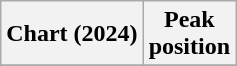<table class="wikitable sortable plainrowheaders" style="text-align:center">
<tr>
<th scope="col">Chart (2024)</th>
<th scope="col">Peak<br>position</th>
</tr>
<tr>
</tr>
</table>
